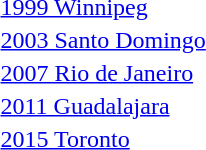<table>
<tr>
<td><a href='#'>1999 Winnipeg</a></td>
<td></td>
<td></td>
<td></td>
</tr>
<tr>
<td><a href='#'>2003 Santo Domingo</a></td>
<td></td>
<td></td>
<td></td>
</tr>
<tr>
<td><a href='#'>2007 Rio de Janeiro</a></td>
<td></td>
<td></td>
<td></td>
</tr>
<tr>
<td><a href='#'>2011 Guadalajara</a></td>
<td></td>
<td></td>
<td></td>
</tr>
<tr>
<td><a href='#'>2015 Toronto</a><br></td>
<td></td>
<td></td>
<td></td>
</tr>
</table>
